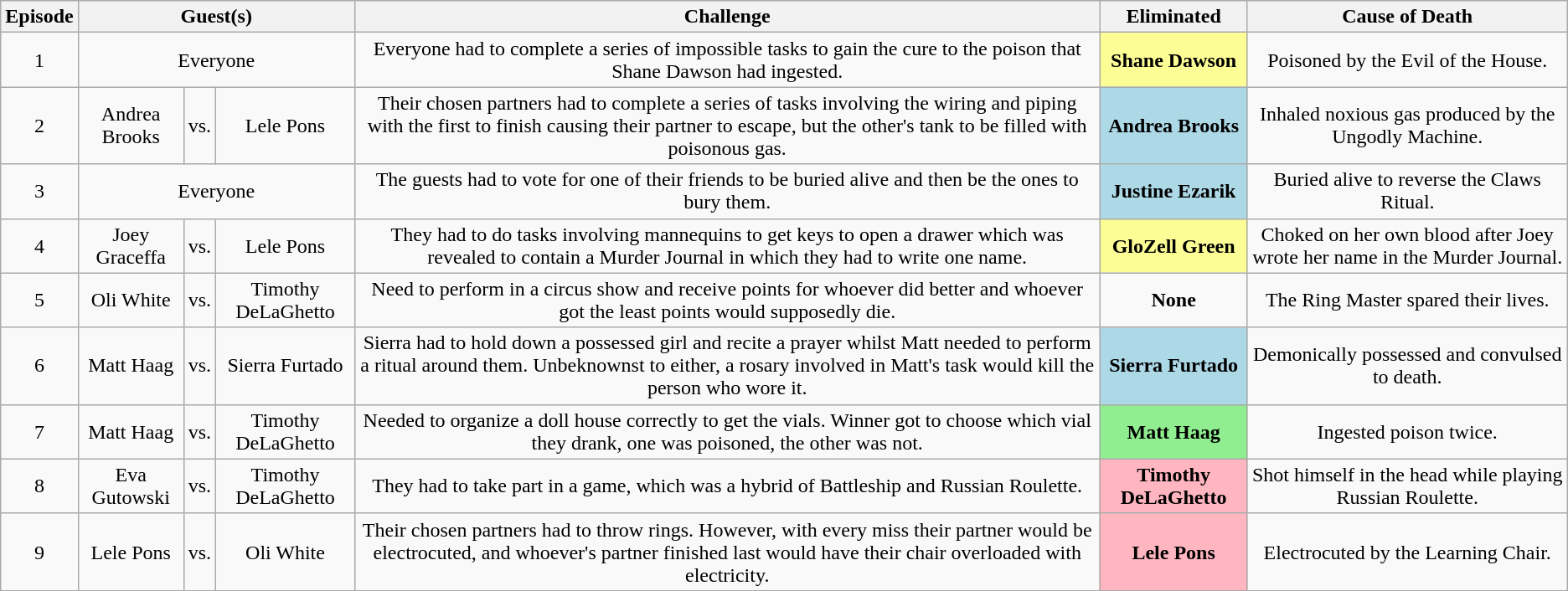<table class="wikitable" style="text-align:center;">
<tr>
<th scope="col">Episode</th>
<th scope="col" colspan="3">Guest(s)</th>
<th scope="col">Challenge</th>
<th scope="col">Eliminated</th>
<th scope="col">Cause of Death</th>
</tr>
<tr>
<td>1</td>
<td colspan="3" scope="col">Everyone</td>
<td>Everyone had to complete a series of impossible tasks to gain the cure to the poison that Shane Dawson had ingested.</td>
<td bgcolor="FDFD96"><strong>Shane Dawson</strong></td>
<td>Poisoned by the Evil of the House.</td>
</tr>
<tr>
<td>2</td>
<td>Andrea Brooks</td>
<td>vs.</td>
<td>Lele Pons</td>
<td>Their chosen partners had to complete a series of tasks involving the wiring and piping with the first to finish causing their partner to escape, but the other's tank to be filled with poisonous gas.</td>
<td bgcolor="ADD8E6"><strong>Andrea Brooks</strong></td>
<td>Inhaled noxious gas produced by the Ungodly Machine.</td>
</tr>
<tr>
<td>3</td>
<td colspan="3" scope="col">Everyone</td>
<td>The guests had to vote for one of their friends to be buried alive and then be the ones to bury them.</td>
<td bgcolor="ADD8E6"><strong>Justine Ezarik</strong></td>
<td>Buried alive to reverse the Claws Ritual.</td>
</tr>
<tr>
<td>4</td>
<td>Joey Graceffa</td>
<td>vs.</td>
<td>Lele Pons</td>
<td>They had to do tasks involving mannequins to get keys to open a drawer which was revealed to contain a Murder Journal in which they had to write one name.</td>
<td bgcolor="FDFD96"><strong>GloZell Green</strong></td>
<td>Choked on her own blood after Joey wrote her name in the Murder Journal.</td>
</tr>
<tr>
<td>5</td>
<td>Oli White</td>
<td>vs.</td>
<td>Timothy DeLaGhetto</td>
<td>Need to perform in a circus show and receive points for whoever did better and whoever got the least points would supposedly die.</td>
<td><strong>None</strong></td>
<td>The Ring Master spared their lives.</td>
</tr>
<tr>
<td>6</td>
<td>Matt Haag</td>
<td>vs.</td>
<td>Sierra Furtado</td>
<td>Sierra had to hold down a possessed girl and recite a prayer whilst Matt needed to perform a ritual around them. Unbeknownst to either, a rosary involved in Matt's task would kill the person who wore it.</td>
<td bgcolor="ADD8E6"><strong>Sierra Furtado</strong></td>
<td>Demonically possessed and convulsed to death.</td>
</tr>
<tr>
<td>7</td>
<td>Matt Haag</td>
<td>vs.</td>
<td>Timothy DeLaGhetto</td>
<td>Needed to organize a doll house correctly to get the vials. Winner got to choose which vial they drank, one was poisoned, the other was not.</td>
<td bgcolor="90EE90"><strong>Matt Haag</strong></td>
<td>Ingested poison twice.</td>
</tr>
<tr>
<td>8</td>
<td>Eva Gutowski</td>
<td>vs.</td>
<td>Timothy DeLaGhetto</td>
<td>They had to take part in a game, which was a hybrid of Battleship and Russian Roulette.</td>
<td bgcolor="FFB6C1"><strong>Timothy DeLaGhetto</strong></td>
<td>Shot himself in the head while playing Russian Roulette.</td>
</tr>
<tr>
<td>9</td>
<td>Lele Pons</td>
<td>vs.</td>
<td>Oli White</td>
<td>Their chosen partners had to throw rings. However, with every miss their partner would be electrocuted, and whoever's partner finished last would have their chair overloaded with electricity.</td>
<td bgcolor="FFB6C1"><strong>Lele Pons</strong></td>
<td>Electrocuted by the Learning Chair.</td>
</tr>
</table>
